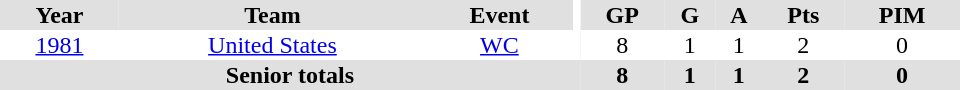<table border="0" cellpadding="1" cellspacing="0" ID="Table3" style="text-align:center; width:40em">
<tr bgcolor="#e0e0e0">
<th>Year</th>
<th>Team</th>
<th>Event</th>
<th rowspan="102" bgcolor="#ffffff"></th>
<th>GP</th>
<th>G</th>
<th>A</th>
<th>Pts</th>
<th>PIM</th>
</tr>
<tr>
<td><a href='#'>1981</a></td>
<td><a href='#'>United States</a></td>
<td><a href='#'>WC</a></td>
<td>8</td>
<td>1</td>
<td>1</td>
<td>2</td>
<td>0</td>
</tr>
<tr bgcolor="#e0e0e0">
<th colspan="4">Senior totals</th>
<th>8</th>
<th>1</th>
<th>1</th>
<th>2</th>
<th>0</th>
</tr>
</table>
